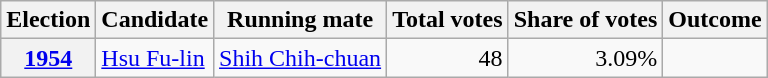<table class=wikitable>
<tr>
<th>Election</th>
<th>Candidate</th>
<th>Running mate</th>
<th>Total votes</th>
<th>Share of votes</th>
<th>Outcome</th>
</tr>
<tr>
<th><a href='#'>1954</a></th>
<td><a href='#'>Hsu Fu-lin</a></td>
<td><a href='#'>Shih Chih-chuan</a></td>
<td align=right>48</td>
<td align=right>3.09%</td>
<td></td>
</tr>
</table>
